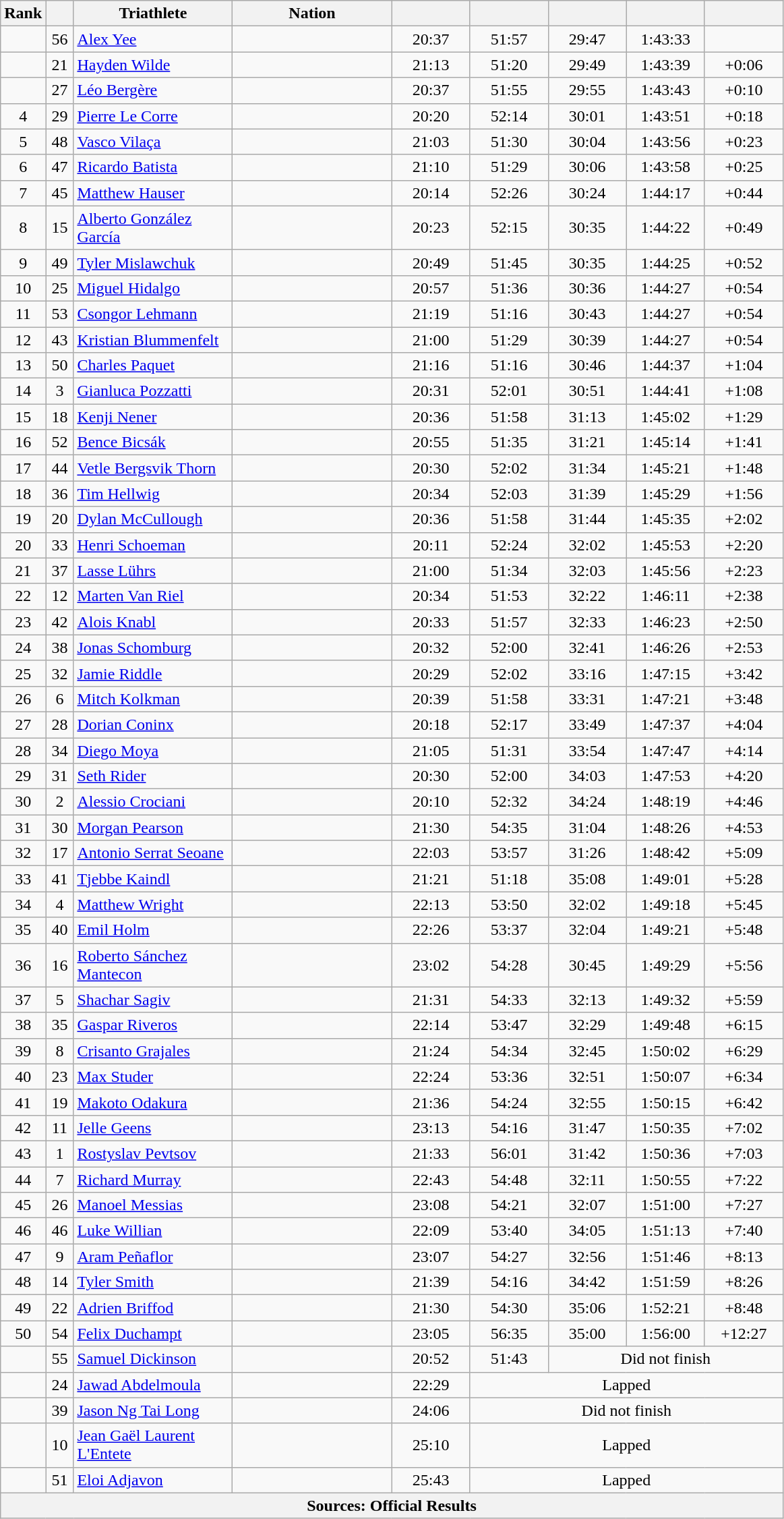<table class="wikitable sortable" style="text-align:center">
<tr>
<th data-sort-type="number" width="30">Rank</th>
<th width="20"></th>
<th width="150">Triathlete</th>
<th width="150">Nation</th>
<th width="70" data-sort-type="text"></th>
<th width="70"></th>
<th width="70"></th>
<th width="70"></th>
<th width="70"></th>
</tr>
<tr>
<td></td>
<td>56</td>
<td align="left"><a href='#'>Alex Yee</a></td>
<td align="left"></td>
<td>20:37</td>
<td>51:57</td>
<td>29:47</td>
<td>1:43:33</td>
<td></td>
</tr>
<tr>
<td></td>
<td>21</td>
<td align="left"><a href='#'>Hayden Wilde</a></td>
<td align="left"></td>
<td>21:13</td>
<td>51:20</td>
<td>29:49</td>
<td>1:43:39</td>
<td>+0:06</td>
</tr>
<tr>
<td></td>
<td>27</td>
<td align="left"><a href='#'>Léo Bergère</a></td>
<td align="left"></td>
<td>20:37</td>
<td>51:55</td>
<td>29:55</td>
<td>1:43:43</td>
<td>+0:10</td>
</tr>
<tr>
<td>4</td>
<td>29</td>
<td align="left"><a href='#'>Pierre Le Corre</a></td>
<td align="left"></td>
<td>20:20</td>
<td>52:14</td>
<td>30:01</td>
<td>1:43:51</td>
<td>+0:18</td>
</tr>
<tr>
<td>5</td>
<td>48</td>
<td align="left"><a href='#'>Vasco Vilaça</a></td>
<td align="left"></td>
<td>21:03</td>
<td>51:30</td>
<td>30:04</td>
<td>1:43:56</td>
<td>+0:23</td>
</tr>
<tr>
<td>6</td>
<td>47</td>
<td align="left"><a href='#'>Ricardo Batista</a></td>
<td align="left"></td>
<td>21:10</td>
<td>51:29</td>
<td>30:06</td>
<td>1:43:58</td>
<td>+0:25</td>
</tr>
<tr>
<td>7</td>
<td>45</td>
<td align="left"><a href='#'>Matthew Hauser</a></td>
<td align="left"></td>
<td>20:14</td>
<td>52:26</td>
<td>30:24</td>
<td>1:44:17</td>
<td>+0:44</td>
</tr>
<tr>
<td>8</td>
<td>15</td>
<td align="left"><a href='#'>Alberto González García</a></td>
<td align="left"></td>
<td>20:23</td>
<td>52:15</td>
<td>30:35</td>
<td>1:44:22</td>
<td>+0:49</td>
</tr>
<tr>
<td>9</td>
<td>49</td>
<td align="left"><a href='#'>Tyler Mislawchuk</a></td>
<td align="left"></td>
<td>20:49</td>
<td>51:45</td>
<td>30:35</td>
<td>1:44:25</td>
<td>+0:52</td>
</tr>
<tr>
<td>10</td>
<td>25</td>
<td align="left"><a href='#'>Miguel Hidalgo</a></td>
<td align="left"></td>
<td>20:57</td>
<td>51:36</td>
<td>30:36</td>
<td>1:44:27</td>
<td>+0:54</td>
</tr>
<tr>
<td>11</td>
<td>53</td>
<td align="left"><a href='#'>Csongor Lehmann</a></td>
<td align="left"></td>
<td>21:19</td>
<td>51:16</td>
<td>30:43</td>
<td>1:44:27</td>
<td>+0:54</td>
</tr>
<tr>
<td>12</td>
<td>43</td>
<td align="left"><a href='#'>Kristian Blummenfelt</a></td>
<td align="left"></td>
<td>21:00</td>
<td>51:29</td>
<td>30:39</td>
<td>1:44:27</td>
<td>+0:54</td>
</tr>
<tr>
<td>13</td>
<td>50</td>
<td align="left"><a href='#'>Charles Paquet</a></td>
<td align="left"></td>
<td>21:16</td>
<td>51:16</td>
<td>30:46</td>
<td>1:44:37</td>
<td>+1:04</td>
</tr>
<tr>
<td>14</td>
<td>3</td>
<td align="left"><a href='#'>Gianluca Pozzatti</a></td>
<td align="left"></td>
<td>20:31</td>
<td>52:01</td>
<td>30:51</td>
<td>1:44:41</td>
<td>+1:08</td>
</tr>
<tr>
<td>15</td>
<td>18</td>
<td align="left"><a href='#'>Kenji Nener</a></td>
<td align="left"></td>
<td>20:36</td>
<td>51:58</td>
<td>31:13</td>
<td>1:45:02</td>
<td>+1:29</td>
</tr>
<tr>
<td>16</td>
<td>52</td>
<td align="left"><a href='#'>Bence Bicsák</a></td>
<td align="left"></td>
<td>20:55</td>
<td>51:35</td>
<td>31:21</td>
<td>1:45:14</td>
<td>+1:41</td>
</tr>
<tr>
<td>17</td>
<td>44</td>
<td align="left"><a href='#'>Vetle Bergsvik Thorn</a></td>
<td align="left"></td>
<td>20:30</td>
<td>52:02</td>
<td>31:34</td>
<td>1:45:21</td>
<td>+1:48</td>
</tr>
<tr>
<td>18</td>
<td>36</td>
<td align="left"><a href='#'>Tim Hellwig</a></td>
<td align="left"></td>
<td>20:34</td>
<td>52:03</td>
<td>31:39</td>
<td>1:45:29</td>
<td>+1:56</td>
</tr>
<tr>
<td>19</td>
<td>20</td>
<td align="left"><a href='#'>Dylan McCullough</a></td>
<td align="left"></td>
<td>20:36</td>
<td>51:58</td>
<td>31:44</td>
<td>1:45:35</td>
<td>+2:02</td>
</tr>
<tr>
<td>20</td>
<td>33</td>
<td align="left"><a href='#'>Henri Schoeman</a></td>
<td align="left"></td>
<td>20:11</td>
<td>52:24</td>
<td>32:02</td>
<td>1:45:53</td>
<td>+2:20</td>
</tr>
<tr>
<td>21</td>
<td>37</td>
<td align="left"><a href='#'>Lasse Lührs</a></td>
<td align="left"></td>
<td>21:00</td>
<td>51:34</td>
<td>32:03</td>
<td>1:45:56</td>
<td>+2:23</td>
</tr>
<tr>
<td>22</td>
<td>12</td>
<td align="left"><a href='#'>Marten Van Riel</a></td>
<td align="left"></td>
<td>20:34</td>
<td>51:53</td>
<td>32:22</td>
<td>1:46:11</td>
<td>+2:38</td>
</tr>
<tr>
<td>23</td>
<td>42</td>
<td align="left"><a href='#'>Alois Knabl</a></td>
<td align="left"></td>
<td>20:33</td>
<td>51:57</td>
<td>32:33</td>
<td>1:46:23</td>
<td>+2:50</td>
</tr>
<tr>
<td>24</td>
<td>38</td>
<td align="left"><a href='#'>Jonas Schomburg</a></td>
<td align="left"></td>
<td>20:32</td>
<td>52:00</td>
<td>32:41</td>
<td>1:46:26</td>
<td>+2:53</td>
</tr>
<tr>
<td>25</td>
<td>32</td>
<td align="left"><a href='#'>Jamie Riddle</a></td>
<td align="left"></td>
<td>20:29</td>
<td>52:02</td>
<td>33:16</td>
<td>1:47:15</td>
<td>+3:42</td>
</tr>
<tr>
<td>26</td>
<td>6</td>
<td align="left"><a href='#'>Mitch Kolkman</a></td>
<td align="left"></td>
<td>20:39</td>
<td>51:58</td>
<td>33:31</td>
<td>1:47:21</td>
<td>+3:48</td>
</tr>
<tr>
<td>27</td>
<td>28</td>
<td align="left"><a href='#'>Dorian Coninx</a></td>
<td align="left"></td>
<td>20:18</td>
<td>52:17</td>
<td>33:49</td>
<td>1:47:37</td>
<td>+4:04</td>
</tr>
<tr>
<td>28</td>
<td>34</td>
<td align="left"><a href='#'>Diego Moya</a></td>
<td align="left"></td>
<td>21:05</td>
<td>51:31</td>
<td>33:54</td>
<td>1:47:47</td>
<td>+4:14</td>
</tr>
<tr>
<td>29</td>
<td>31</td>
<td align="left"><a href='#'>Seth Rider</a></td>
<td align="left"></td>
<td>20:30</td>
<td>52:00</td>
<td>34:03</td>
<td>1:47:53</td>
<td>+4:20</td>
</tr>
<tr>
<td>30</td>
<td>2</td>
<td align="left"><a href='#'>Alessio Crociani</a></td>
<td align="left"></td>
<td>20:10</td>
<td>52:32</td>
<td>34:24</td>
<td>1:48:19</td>
<td>+4:46</td>
</tr>
<tr>
<td>31</td>
<td>30</td>
<td align="left"><a href='#'>Morgan Pearson</a></td>
<td align="left"></td>
<td>21:30</td>
<td>54:35</td>
<td>31:04</td>
<td>1:48:26</td>
<td>+4:53</td>
</tr>
<tr>
<td>32</td>
<td>17</td>
<td align="left"><a href='#'>Antonio Serrat Seoane</a></td>
<td align="left"></td>
<td>22:03</td>
<td>53:57</td>
<td>31:26</td>
<td>1:48:42</td>
<td>+5:09</td>
</tr>
<tr>
<td>33</td>
<td>41</td>
<td align="left"><a href='#'>Tjebbe Kaindl</a></td>
<td align="left"></td>
<td>21:21</td>
<td>51:18</td>
<td>35:08</td>
<td>1:49:01</td>
<td>+5:28</td>
</tr>
<tr>
<td>34</td>
<td>4</td>
<td align="left"><a href='#'>Matthew Wright</a></td>
<td align="left"></td>
<td>22:13</td>
<td>53:50</td>
<td>32:02</td>
<td>1:49:18</td>
<td>+5:45</td>
</tr>
<tr>
<td>35</td>
<td>40</td>
<td align="left"><a href='#'>Emil Holm</a></td>
<td align="left"></td>
<td>22:26</td>
<td>53:37</td>
<td>32:04</td>
<td>1:49:21</td>
<td>+5:48</td>
</tr>
<tr>
<td>36</td>
<td>16</td>
<td align="left"><a href='#'>Roberto Sánchez Mantecon</a></td>
<td align="left"></td>
<td>23:02</td>
<td>54:28</td>
<td>30:45</td>
<td>1:49:29</td>
<td>+5:56</td>
</tr>
<tr>
<td>37</td>
<td>5</td>
<td align="left"><a href='#'>Shachar Sagiv</a></td>
<td align="left"></td>
<td>21:31</td>
<td>54:33</td>
<td>32:13</td>
<td>1:49:32</td>
<td>+5:59</td>
</tr>
<tr>
<td>38</td>
<td>35</td>
<td align="left"><a href='#'>Gaspar Riveros</a></td>
<td align="left"></td>
<td>22:14</td>
<td>53:47</td>
<td>32:29</td>
<td>1:49:48</td>
<td>+6:15</td>
</tr>
<tr>
<td>39</td>
<td>8</td>
<td align="left"><a href='#'>Crisanto Grajales</a></td>
<td align="left"></td>
<td>21:24</td>
<td>54:34</td>
<td>32:45</td>
<td>1:50:02</td>
<td>+6:29</td>
</tr>
<tr>
<td>40</td>
<td>23</td>
<td align="left"><a href='#'>Max Studer</a></td>
<td align="left"></td>
<td>22:24</td>
<td>53:36</td>
<td>32:51</td>
<td>1:50:07</td>
<td>+6:34</td>
</tr>
<tr>
<td>41</td>
<td>19</td>
<td align="left"><a href='#'>Makoto Odakura</a></td>
<td align="left"></td>
<td>21:36</td>
<td>54:24</td>
<td>32:55</td>
<td>1:50:15</td>
<td>+6:42</td>
</tr>
<tr>
<td>42</td>
<td>11</td>
<td align="left"><a href='#'>Jelle Geens</a></td>
<td align="left"></td>
<td>23:13</td>
<td>54:16</td>
<td>31:47</td>
<td>1:50:35</td>
<td>+7:02</td>
</tr>
<tr>
<td>43</td>
<td>1</td>
<td align="left"><a href='#'>Rostyslav Pevtsov</a></td>
<td align="left"></td>
<td>21:33</td>
<td>56:01</td>
<td>31:42</td>
<td>1:50:36</td>
<td>+7:03</td>
</tr>
<tr>
<td>44</td>
<td>7</td>
<td align="left"><a href='#'>Richard Murray</a></td>
<td align="left"></td>
<td>22:43</td>
<td>54:48</td>
<td>32:11</td>
<td>1:50:55</td>
<td>+7:22</td>
</tr>
<tr>
<td>45</td>
<td>26</td>
<td align="left"><a href='#'>Manoel Messias</a></td>
<td align="left"></td>
<td>23:08</td>
<td>54:21</td>
<td>32:07</td>
<td>1:51:00</td>
<td>+7:27</td>
</tr>
<tr>
<td>46</td>
<td>46</td>
<td align="left"><a href='#'>Luke Willian</a></td>
<td align="left"></td>
<td>22:09</td>
<td>53:40</td>
<td>34:05</td>
<td>1:51:13</td>
<td>+7:40</td>
</tr>
<tr>
<td>47</td>
<td>9</td>
<td align="left"><a href='#'>Aram Peñaflor</a></td>
<td align="left"></td>
<td>23:07</td>
<td>54:27</td>
<td>32:56</td>
<td>1:51:46</td>
<td>+8:13</td>
</tr>
<tr>
<td>48</td>
<td>14</td>
<td align="left"><a href='#'>Tyler Smith</a></td>
<td align="left"></td>
<td>21:39</td>
<td>54:16</td>
<td>34:42</td>
<td>1:51:59</td>
<td>+8:26</td>
</tr>
<tr>
<td>49</td>
<td>22</td>
<td align="left"><a href='#'>Adrien Briffod</a></td>
<td align="left"></td>
<td>21:30</td>
<td>54:30</td>
<td>35:06</td>
<td>1:52:21</td>
<td>+8:48</td>
</tr>
<tr>
<td>50</td>
<td>54</td>
<td align="left"><a href='#'>Felix Duchampt</a></td>
<td align="left"></td>
<td>23:05</td>
<td>56:35</td>
<td>35:00</td>
<td>1:56:00</td>
<td>+12:27</td>
</tr>
<tr>
<td></td>
<td>55</td>
<td align="left"><a href='#'>Samuel Dickinson</a></td>
<td align="left"></td>
<td>20:52</td>
<td>51:43</td>
<td colspan="3">Did not finish</td>
</tr>
<tr>
<td></td>
<td>24</td>
<td align="left"><a href='#'>Jawad Abdelmoula</a></td>
<td align="left"></td>
<td>22:29</td>
<td colspan="4">Lapped</td>
</tr>
<tr>
<td></td>
<td>39</td>
<td align="left"><a href='#'>Jason Ng Tai Long</a></td>
<td align="left"></td>
<td>24:06</td>
<td colspan="4">Did not finish</td>
</tr>
<tr>
<td></td>
<td>10</td>
<td align="left"><a href='#'>Jean Gaël Laurent L'Entete</a></td>
<td align="left"></td>
<td>25:10</td>
<td colspan="4">Lapped</td>
</tr>
<tr>
<td></td>
<td>51</td>
<td align="left"><a href='#'>Eloi Adjavon</a></td>
<td align="left"></td>
<td>25:43</td>
<td colspan="4">Lapped</td>
</tr>
<tr>
<th colspan="9">Sources: Official Results</th>
</tr>
</table>
